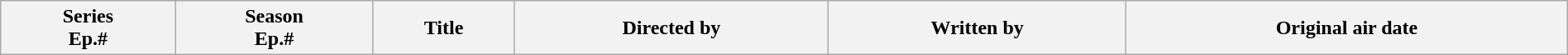<table class="wikitable plainrowheaders" style="width:100%; margin:auto;">
<tr>
<th>Series<br>Ep.#</th>
<th>Season<br>Ep.#</th>
<th>Title</th>
<th>Directed by</th>
<th>Written by</th>
<th>Original air date<br>










</th>
</tr>
</table>
